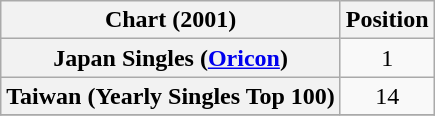<table class="wikitable plainrowheaders" style="text-align:center">
<tr>
<th>Chart (2001)</th>
<th>Position</th>
</tr>
<tr>
<th scope="row">Japan Singles (<a href='#'>Oricon</a>)</th>
<td>1</td>
</tr>
<tr>
<th scope="row">Taiwan (Yearly Singles Top 100)</th>
<td style="text-align:center;">14</td>
</tr>
<tr>
</tr>
</table>
